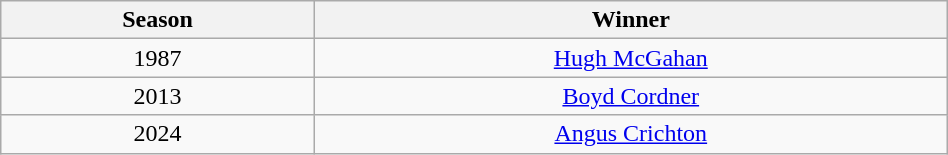<table class="wikitable" width="50%" style="text-align: center;">
<tr>
<th>Season</th>
<th>Winner</th>
</tr>
<tr>
<td>1987</td>
<td><a href='#'>Hugh McGahan</a></td>
</tr>
<tr>
<td>2013</td>
<td><a href='#'>Boyd Cordner</a></td>
</tr>
<tr>
<td>2024</td>
<td><a href='#'>Angus Crichton</a></td>
</tr>
</table>
